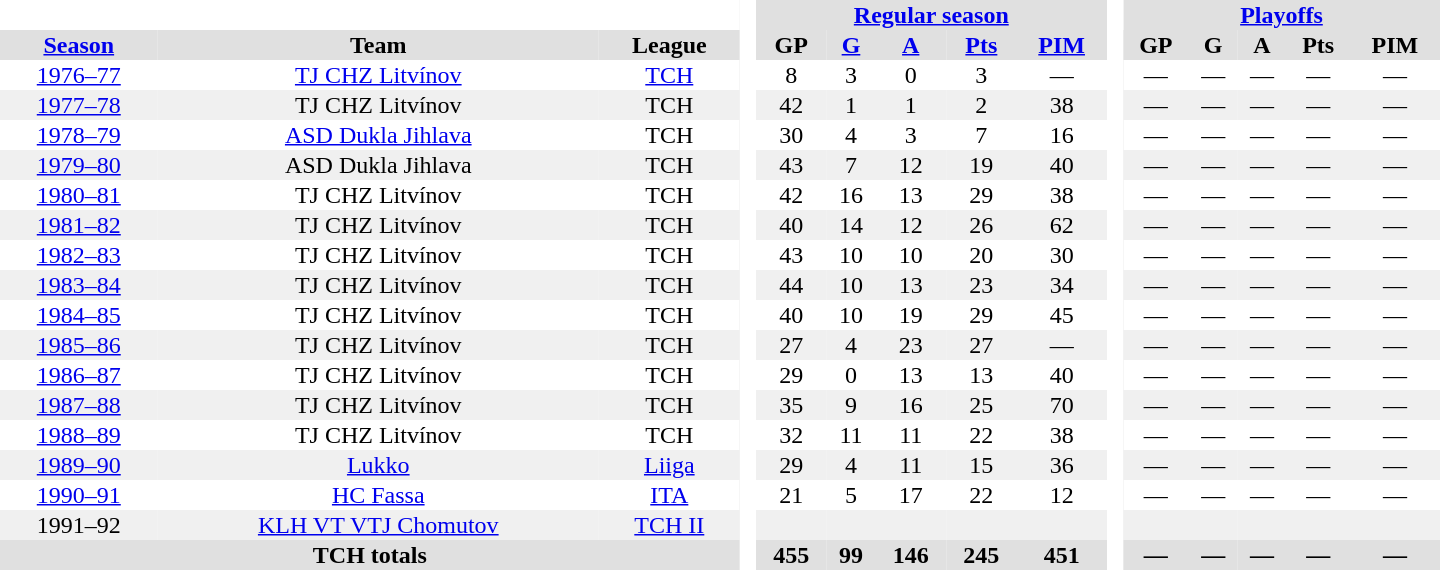<table border="0" cellpadding="1" cellspacing="0" style="text-align:center; width:60em">
<tr bgcolor="#e0e0e0">
<th colspan="3" bgcolor="#ffffff"> </th>
<th rowspan="99" bgcolor="#ffffff"> </th>
<th colspan="5"><a href='#'>Regular season</a></th>
<th rowspan="99" bgcolor="#ffffff"> </th>
<th colspan="5"><a href='#'>Playoffs</a></th>
</tr>
<tr bgcolor="#e0e0e0">
<th><a href='#'>Season</a></th>
<th>Team</th>
<th>League</th>
<th>GP</th>
<th><a href='#'>G</a></th>
<th><a href='#'>A</a></th>
<th><a href='#'>Pts</a></th>
<th><a href='#'>PIM</a></th>
<th>GP</th>
<th>G</th>
<th>A</th>
<th>Pts</th>
<th>PIM</th>
</tr>
<tr>
<td><a href='#'>1976–77</a></td>
<td><a href='#'>TJ CHZ Litvínov</a></td>
<td><a href='#'>TCH</a></td>
<td>8</td>
<td>3</td>
<td>0</td>
<td>3</td>
<td>—</td>
<td>—</td>
<td>—</td>
<td>—</td>
<td>—</td>
<td>—</td>
</tr>
<tr bgcolor="#f0f0f0">
<td><a href='#'>1977–78</a></td>
<td>TJ CHZ Litvínov</td>
<td>TCH</td>
<td>42</td>
<td>1</td>
<td>1</td>
<td>2</td>
<td>38</td>
<td>—</td>
<td>—</td>
<td>—</td>
<td>—</td>
<td>—</td>
</tr>
<tr>
<td><a href='#'>1978–79</a></td>
<td><a href='#'>ASD Dukla Jihlava</a></td>
<td>TCH</td>
<td>30</td>
<td>4</td>
<td>3</td>
<td>7</td>
<td>16</td>
<td>—</td>
<td>—</td>
<td>—</td>
<td>—</td>
<td>—</td>
</tr>
<tr bgcolor="#f0f0f0">
<td><a href='#'>1979–80</a></td>
<td>ASD Dukla Jihlava</td>
<td>TCH</td>
<td>43</td>
<td>7</td>
<td>12</td>
<td>19</td>
<td>40</td>
<td>—</td>
<td>—</td>
<td>—</td>
<td>—</td>
<td>—</td>
</tr>
<tr>
<td><a href='#'>1980–81</a></td>
<td>TJ CHZ Litvínov</td>
<td>TCH</td>
<td>42</td>
<td>16</td>
<td>13</td>
<td>29</td>
<td>38</td>
<td>—</td>
<td>—</td>
<td>—</td>
<td>—</td>
<td>—</td>
</tr>
<tr bgcolor="#f0f0f0">
<td><a href='#'>1981–82</a></td>
<td>TJ CHZ Litvínov</td>
<td>TCH</td>
<td>40</td>
<td>14</td>
<td>12</td>
<td>26</td>
<td>62</td>
<td>—</td>
<td>—</td>
<td>—</td>
<td>—</td>
<td>—</td>
</tr>
<tr>
<td><a href='#'>1982–83</a></td>
<td>TJ CHZ Litvínov</td>
<td>TCH</td>
<td>43</td>
<td>10</td>
<td>10</td>
<td>20</td>
<td>30</td>
<td>—</td>
<td>—</td>
<td>—</td>
<td>—</td>
<td>—</td>
</tr>
<tr bgcolor="#f0f0f0">
<td><a href='#'>1983–84</a></td>
<td>TJ CHZ Litvínov</td>
<td>TCH</td>
<td>44</td>
<td>10</td>
<td>13</td>
<td>23</td>
<td>34</td>
<td>—</td>
<td>—</td>
<td>—</td>
<td>—</td>
<td>—</td>
</tr>
<tr>
<td><a href='#'>1984–85</a></td>
<td>TJ CHZ Litvínov</td>
<td>TCH</td>
<td>40</td>
<td>10</td>
<td>19</td>
<td>29</td>
<td>45</td>
<td>—</td>
<td>—</td>
<td>—</td>
<td>—</td>
<td>—</td>
</tr>
<tr bgcolor="#f0f0f0">
<td><a href='#'>1985–86</a></td>
<td>TJ CHZ Litvínov</td>
<td>TCH</td>
<td>27</td>
<td>4</td>
<td>23</td>
<td>27</td>
<td>—</td>
<td>—</td>
<td>—</td>
<td>—</td>
<td>—</td>
<td>—</td>
</tr>
<tr>
<td><a href='#'>1986–87</a></td>
<td>TJ CHZ Litvínov</td>
<td>TCH</td>
<td>29</td>
<td>0</td>
<td>13</td>
<td>13</td>
<td>40</td>
<td>—</td>
<td>—</td>
<td>—</td>
<td>—</td>
<td>—</td>
</tr>
<tr bgcolor="#f0f0f0">
<td><a href='#'>1987–88</a></td>
<td>TJ CHZ Litvínov</td>
<td>TCH</td>
<td>35</td>
<td>9</td>
<td>16</td>
<td>25</td>
<td>70</td>
<td>—</td>
<td>—</td>
<td>—</td>
<td>—</td>
<td>—</td>
</tr>
<tr>
<td><a href='#'>1988–89</a></td>
<td>TJ CHZ Litvínov</td>
<td>TCH</td>
<td>32</td>
<td>11</td>
<td>11</td>
<td>22</td>
<td>38</td>
<td>—</td>
<td>—</td>
<td>—</td>
<td>—</td>
<td>—</td>
</tr>
<tr bgcolor="#f0f0f0">
<td><a href='#'>1989–90</a></td>
<td><a href='#'>Lukko</a></td>
<td><a href='#'>Liiga</a></td>
<td>29</td>
<td>4</td>
<td>11</td>
<td>15</td>
<td>36</td>
<td>—</td>
<td>—</td>
<td>—</td>
<td>—</td>
<td>—</td>
</tr>
<tr>
<td><a href='#'>1990–91</a></td>
<td><a href='#'>HC Fassa</a></td>
<td><a href='#'>ITA</a></td>
<td>21</td>
<td>5</td>
<td>17</td>
<td>22</td>
<td>12</td>
<td>—</td>
<td>—</td>
<td>—</td>
<td>—</td>
<td>—</td>
</tr>
<tr bgcolor="#f0f0f0">
<td>1991–92</td>
<td><a href='#'>KLH VT VTJ Chomutov</a></td>
<td><a href='#'>TCH II</a></td>
<td></td>
<td></td>
<td></td>
<td></td>
<td></td>
<td></td>
<td></td>
<td></td>
<td></td>
<td></td>
</tr>
<tr bgcolor="#e0e0e0">
<th colspan="3">TCH totals</th>
<th>455</th>
<th>99</th>
<th>146</th>
<th>245</th>
<th>451</th>
<th>—</th>
<th>—</th>
<th>—</th>
<th>—</th>
<th>—</th>
</tr>
</table>
